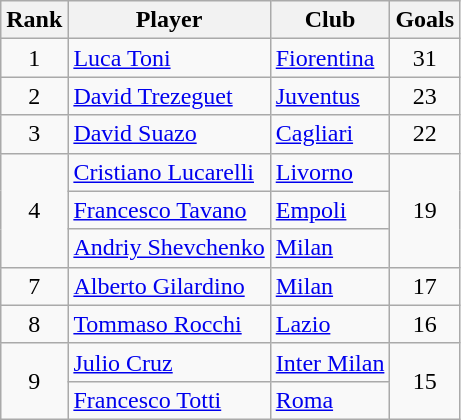<table class="wikitable sortable" style="text-align:center">
<tr>
<th>Rank</th>
<th>Player</th>
<th>Club</th>
<th>Goals</th>
</tr>
<tr>
<td>1</td>
<td align="left"> <a href='#'>Luca Toni</a></td>
<td align="left"><a href='#'>Fiorentina</a></td>
<td style="text-align:center">31</td>
</tr>
<tr>
<td>2</td>
<td align="left"> <a href='#'>David Trezeguet</a></td>
<td align="left"><a href='#'>Juventus</a></td>
<td style="text-align:center">23</td>
</tr>
<tr>
<td>3</td>
<td align="left"> <a href='#'>David Suazo</a></td>
<td align="left"><a href='#'>Cagliari</a></td>
<td style="text-align:center">22</td>
</tr>
<tr>
<td rowspan="3">4</td>
<td align="left"> <a href='#'>Cristiano Lucarelli</a></td>
<td align="left"><a href='#'>Livorno</a></td>
<td rowspan="3">19</td>
</tr>
<tr>
<td align="left"> <a href='#'>Francesco Tavano</a></td>
<td align="left"><a href='#'>Empoli</a></td>
</tr>
<tr>
<td align="left"> <a href='#'>Andriy Shevchenko</a></td>
<td align="left"><a href='#'>Milan</a></td>
</tr>
<tr>
<td>7</td>
<td align="left"> <a href='#'>Alberto Gilardino</a></td>
<td align="left"><a href='#'>Milan</a></td>
<td style="text-align:center">17</td>
</tr>
<tr>
<td>8</td>
<td align="left"> <a href='#'>Tommaso Rocchi</a></td>
<td align="left"><a href='#'>Lazio</a></td>
<td style="text-align:center">16</td>
</tr>
<tr>
<td rowspan="2">9</td>
<td align="left"> <a href='#'>Julio Cruz</a></td>
<td align="left"><a href='#'>Inter Milan</a></td>
<td rowspan="2" style="text-align:center">15</td>
</tr>
<tr>
<td align="left"> <a href='#'>Francesco Totti</a></td>
<td align="left"><a href='#'>Roma</a></td>
</tr>
</table>
